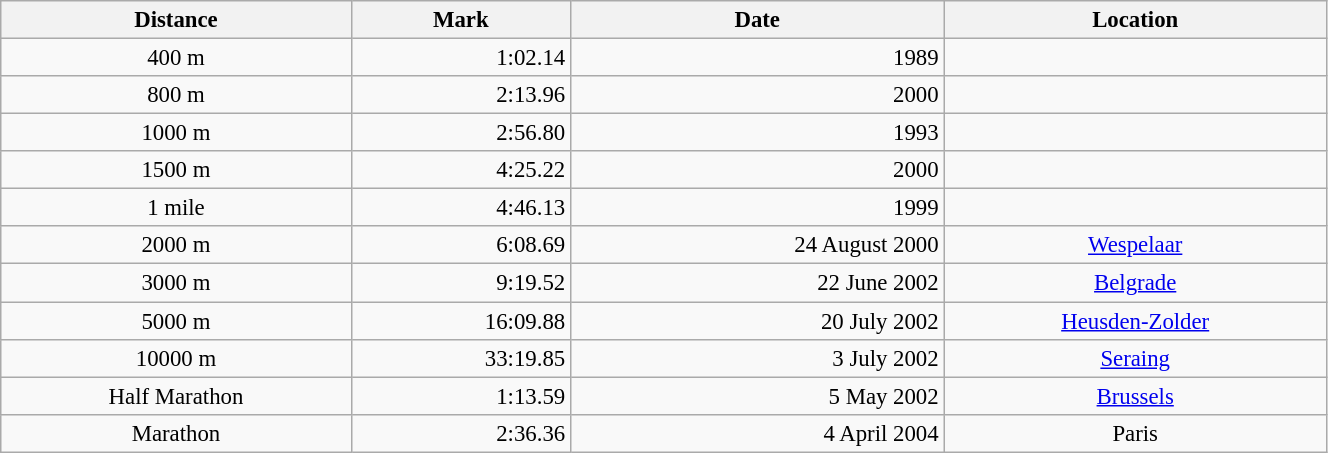<table class="wikitable" style=" text-align:center; font-size:95%;" width="70%">
<tr>
<th>Distance</th>
<th>Mark</th>
<th>Date</th>
<th>Location</th>
</tr>
<tr>
<td>400 m</td>
<td align=right>1:02.14</td>
<td align=right>1989</td>
<td></td>
</tr>
<tr>
<td>800 m</td>
<td align=right>2:13.96</td>
<td align=right>2000</td>
<td></td>
</tr>
<tr>
<td>1000 m</td>
<td align=right>2:56.80</td>
<td align=right>1993</td>
<td></td>
</tr>
<tr>
<td>1500 m</td>
<td align=right>4:25.22</td>
<td align=right>2000</td>
<td></td>
</tr>
<tr>
<td>1 mile</td>
<td align=right>4:46.13</td>
<td align=right>1999</td>
<td></td>
</tr>
<tr>
<td>2000 m</td>
<td align=right>6:08.69</td>
<td align=right>24 August 2000</td>
<td><a href='#'>Wespelaar</a></td>
</tr>
<tr>
<td>3000 m</td>
<td align=right>9:19.52</td>
<td align=right>22 June 2002</td>
<td><a href='#'>Belgrade</a></td>
</tr>
<tr>
<td>5000 m</td>
<td align=right>16:09.88</td>
<td align=right>20 July 2002</td>
<td><a href='#'>Heusden-Zolder</a></td>
</tr>
<tr>
<td>10000 m</td>
<td align=right>33:19.85</td>
<td align=right>3 July 2002</td>
<td><a href='#'>Seraing</a></td>
</tr>
<tr>
<td>Half Marathon</td>
<td align=right>1:13.59</td>
<td align=right>5 May 2002</td>
<td><a href='#'>Brussels</a></td>
</tr>
<tr>
<td>Marathon</td>
<td align=right>2:36.36</td>
<td align=right>4 April 2004</td>
<td>Paris</td>
</tr>
</table>
